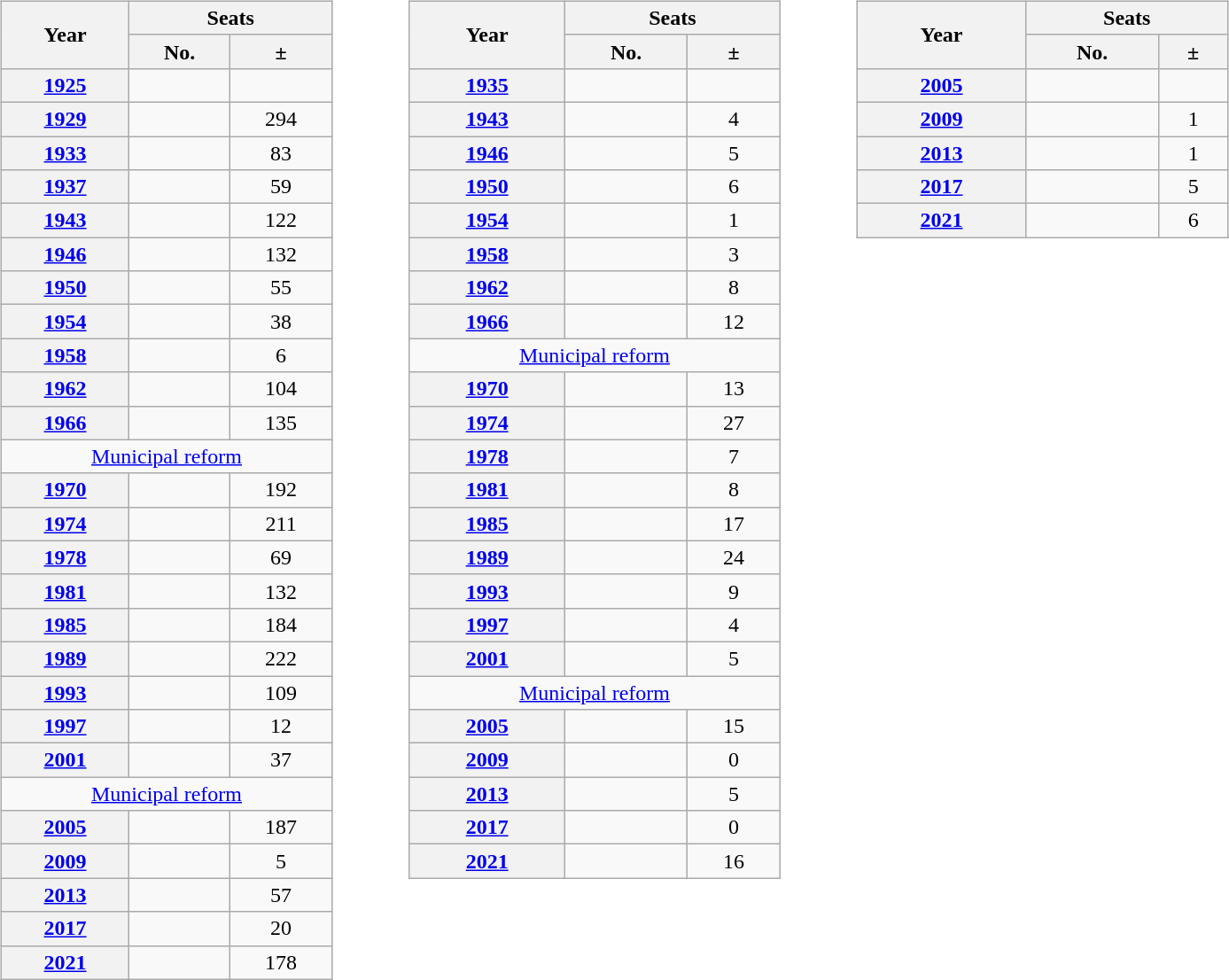<table>
<tr>
<td valign="top"><br><table class="wikitable" width="250px" style="text-align: center">
<tr>
<th rowspan="2">Year</th>
<th colspan="2">Seats</th>
</tr>
<tr>
<th>No.</th>
<th>±</th>
</tr>
<tr>
<th><a href='#'>1925</a></th>
<td></td>
<td></td>
</tr>
<tr>
<th><a href='#'>1929</a></th>
<td></td>
<td> 294</td>
</tr>
<tr>
<th><a href='#'>1933</a></th>
<td></td>
<td> 83</td>
</tr>
<tr>
<th><a href='#'>1937</a></th>
<td></td>
<td> 59</td>
</tr>
<tr>
<th><a href='#'>1943</a></th>
<td></td>
<td> 122</td>
</tr>
<tr>
<th><a href='#'>1946</a></th>
<td></td>
<td> 132</td>
</tr>
<tr>
<th><a href='#'>1950</a></th>
<td></td>
<td> 55</td>
</tr>
<tr>
<th><a href='#'>1954</a></th>
<td></td>
<td> 38</td>
</tr>
<tr>
<th><a href='#'>1958</a></th>
<td></td>
<td> 6</td>
</tr>
<tr>
<th><a href='#'>1962</a></th>
<td></td>
<td> 104</td>
</tr>
<tr>
<th><a href='#'>1966</a></th>
<td></td>
<td> 135</td>
</tr>
<tr>
<td colspan=3><a href='#'>Municipal reform</a></td>
</tr>
<tr>
<th><a href='#'>1970</a></th>
<td></td>
<td> 192</td>
</tr>
<tr>
<th><a href='#'>1974</a></th>
<td></td>
<td> 211</td>
</tr>
<tr>
<th><a href='#'>1978</a></th>
<td></td>
<td> 69</td>
</tr>
<tr>
<th><a href='#'>1981</a></th>
<td></td>
<td> 132</td>
</tr>
<tr>
<th><a href='#'>1985</a></th>
<td></td>
<td> 184</td>
</tr>
<tr>
<th><a href='#'>1989</a></th>
<td></td>
<td> 222</td>
</tr>
<tr>
<th><a href='#'>1993</a></th>
<td></td>
<td> 109</td>
</tr>
<tr>
<th><a href='#'>1997</a></th>
<td></td>
<td> 12</td>
</tr>
<tr>
<th><a href='#'>2001</a></th>
<td></td>
<td> 37</td>
</tr>
<tr>
<td colspan=3><a href='#'>Municipal reform</a></td>
</tr>
<tr>
<th><a href='#'>2005</a></th>
<td></td>
<td> 187</td>
</tr>
<tr>
<th><a href='#'>2009</a></th>
<td></td>
<td> 5</td>
</tr>
<tr>
<th><a href='#'>2013</a></th>
<td></td>
<td> 57</td>
</tr>
<tr>
<th><a href='#'>2017</a></th>
<td></td>
<td> 20</td>
</tr>
<tr>
<th><a href='#'>2021</a></th>
<td></td>
<td> 178</td>
</tr>
</table>
</td>
<td width="33"> </td>
<td valign="top"><br><table class="wikitable" width="280px" style="text-align: center">
<tr>
<th rowspan="2">Year</th>
<th colspan="2">Seats</th>
</tr>
<tr>
<th>No.</th>
<th>±</th>
</tr>
<tr>
<th><a href='#'>1935</a></th>
<td></td>
<td></td>
</tr>
<tr>
<th><a href='#'>1943</a></th>
<td></td>
<td> 4</td>
</tr>
<tr>
<th><a href='#'>1946</a></th>
<td></td>
<td> 5</td>
</tr>
<tr>
<th><a href='#'>1950</a></th>
<td></td>
<td> 6</td>
</tr>
<tr>
<th><a href='#'>1954</a></th>
<td></td>
<td> 1</td>
</tr>
<tr>
<th><a href='#'>1958</a></th>
<td></td>
<td> 3</td>
</tr>
<tr>
<th><a href='#'>1962</a></th>
<td></td>
<td> 8</td>
</tr>
<tr>
<th><a href='#'>1966</a></th>
<td></td>
<td> 12</td>
</tr>
<tr>
<td colspan=3><a href='#'>Municipal reform</a></td>
</tr>
<tr>
<th><a href='#'>1970</a></th>
<td></td>
<td> 13</td>
</tr>
<tr>
<th><a href='#'>1974</a></th>
<td></td>
<td> 27</td>
</tr>
<tr>
<th><a href='#'>1978</a></th>
<td></td>
<td> 7</td>
</tr>
<tr>
<th><a href='#'>1981</a></th>
<td></td>
<td> 8</td>
</tr>
<tr>
<th><a href='#'>1985</a></th>
<td></td>
<td> 17</td>
</tr>
<tr>
<th><a href='#'>1989</a></th>
<td></td>
<td> 24</td>
</tr>
<tr>
<th><a href='#'>1993</a></th>
<td></td>
<td> 9</td>
</tr>
<tr>
<th><a href='#'>1997</a></th>
<td></td>
<td> 4</td>
</tr>
<tr>
<th><a href='#'>2001</a></th>
<td></td>
<td> 5</td>
</tr>
<tr>
<td colspan=3><a href='#'>Municipal reform</a></td>
</tr>
<tr>
<th><a href='#'>2005</a></th>
<td></td>
<td> 15</td>
</tr>
<tr>
<th><a href='#'>2009</a></th>
<td></td>
<td> 0</td>
</tr>
<tr>
<th><a href='#'>2013</a></th>
<td></td>
<td> 5</td>
</tr>
<tr>
<th><a href='#'>2017</a></th>
<td></td>
<td> 0</td>
</tr>
<tr>
<th><a href='#'>2021</a></th>
<td></td>
<td> 16</td>
</tr>
</table>
</td>
<td width="33"> </td>
<td valign="top"><br><table class="wikitable" width="280px" style="text-align: center">
<tr>
<th rowspan="2">Year</th>
<th colspan="2">Seats</th>
</tr>
<tr>
<th>No.</th>
<th>±</th>
</tr>
<tr>
<th><a href='#'>2005</a></th>
<td></td>
<td></td>
</tr>
<tr>
<th><a href='#'>2009</a></th>
<td></td>
<td> 1</td>
</tr>
<tr>
<th><a href='#'>2013</a></th>
<td></td>
<td> 1</td>
</tr>
<tr>
<th><a href='#'>2017</a></th>
<td></td>
<td> 5</td>
</tr>
<tr>
<th><a href='#'>2021</a></th>
<td></td>
<td> 6</td>
</tr>
</table>
</td>
</tr>
</table>
